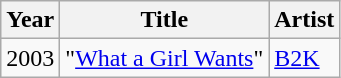<table class="wikitable">
<tr>
<th>Year</th>
<th>Title</th>
<th>Artist</th>
</tr>
<tr>
<td>2003</td>
<td>"<a href='#'>What a Girl Wants</a>"</td>
<td><a href='#'>B2K</a></td>
</tr>
</table>
